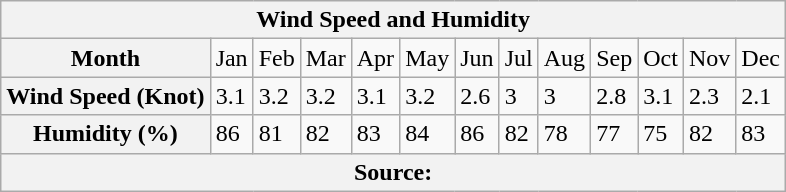<table class="wikitable">
<tr>
<th colspan="13">Wind Speed and Humidity</th>
</tr>
<tr>
<th>Month</th>
<td>Jan</td>
<td>Feb</td>
<td>Mar</td>
<td>Apr</td>
<td>May</td>
<td>Jun</td>
<td>Jul</td>
<td>Aug</td>
<td>Sep</td>
<td>Oct</td>
<td>Nov</td>
<td>Dec</td>
</tr>
<tr>
<th>Wind Speed  (Knot)</th>
<td>3.1</td>
<td>3.2</td>
<td>3.2</td>
<td>3.1</td>
<td>3.2</td>
<td>2.6</td>
<td>3</td>
<td>3</td>
<td>2.8</td>
<td>3.1</td>
<td>2.3</td>
<td>2.1</td>
</tr>
<tr>
<th>Humidity (%)</th>
<td>86</td>
<td>81</td>
<td>82</td>
<td>83</td>
<td>84</td>
<td>86</td>
<td>82</td>
<td>78</td>
<td>77</td>
<td>75</td>
<td>82</td>
<td>83</td>
</tr>
<tr>
<th colspan="13">Source:</th>
</tr>
</table>
